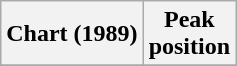<table class="wikitable sortable">
<tr>
<th align="left">Chart (1989)</th>
<th align="center">Peak<br>position</th>
</tr>
<tr>
</tr>
</table>
